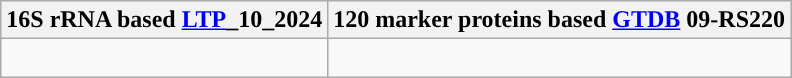<table class="wikitable">
<tr>
<th colspan=1>16S rRNA based <a href='#'>LTP</a>_10_2024</th>
<th colspan=1>120 marker proteins based <a href='#'>GTDB</a> 09-RS220</th>
</tr>
<tr>
<td style="vertical-align:top"><br></td>
<td><br></td>
</tr>
</table>
